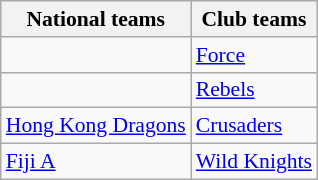<table class="wikitable plainrowheaders" style="font-size:90%;">
<tr>
<th scope=col>National teams</th>
<th scope=col>Club teams</th>
</tr>
<tr>
<td></td>
<td> <a href='#'>Force</a></td>
</tr>
<tr>
<td></td>
<td> <a href='#'>Rebels</a></td>
</tr>
<tr>
<td> <a href='#'>Hong Kong Dragons</a></td>
<td> <a href='#'>Crusaders</a></td>
</tr>
<tr>
<td> <a href='#'>Fiji A</a></td>
<td> <a href='#'>Wild Knights</a></td>
</tr>
</table>
